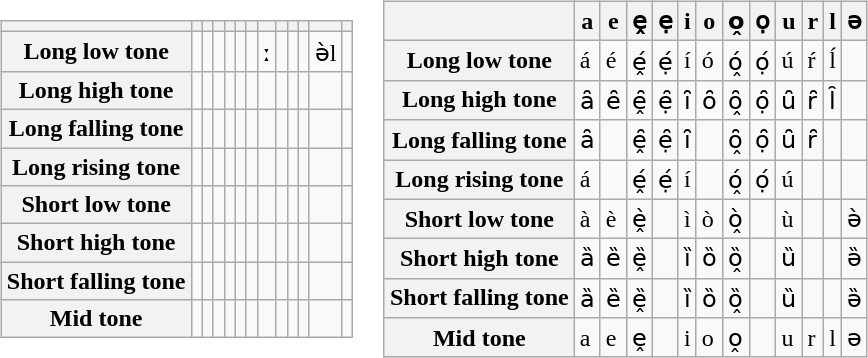<table>
<tr>
<td><br><table class="wikitable">
<tr>
<th></th>
<th></th>
<th></th>
<th></th>
<th></th>
<th></th>
<th></th>
<th></th>
<th></th>
<th></th>
<th></th>
<th></th>
<th></th>
</tr>
<tr>
<th>Long low tone</th>
<td></td>
<td></td>
<td></td>
<td></td>
<td></td>
<td></td>
<td>ː</td>
<td></td>
<td></td>
<td></td>
<td>ə̀l</td>
<td></td>
</tr>
<tr>
<th>Long high tone</th>
<td></td>
<td></td>
<td></td>
<td></td>
<td></td>
<td></td>
<td></td>
<td></td>
<td></td>
<td></td>
<td></td>
<td></td>
</tr>
<tr>
<th>Long falling tone</th>
<td></td>
<td></td>
<td></td>
<td></td>
<td></td>
<td></td>
<td></td>
<td></td>
<td></td>
<td></td>
<td></td>
<td></td>
</tr>
<tr>
<th>Long rising tone</th>
<td></td>
<td></td>
<td></td>
<td></td>
<td></td>
<td></td>
<td></td>
<td></td>
<td></td>
<td></td>
<td></td>
<td></td>
</tr>
<tr>
<th>Short low tone</th>
<td></td>
<td></td>
<td></td>
<td></td>
<td></td>
<td></td>
<td></td>
<td></td>
<td></td>
<td></td>
<td></td>
<td></td>
</tr>
<tr>
<th>Short high tone</th>
<td></td>
<td></td>
<td></td>
<td></td>
<td></td>
<td></td>
<td></td>
<td></td>
<td></td>
<td></td>
<td></td>
<td></td>
</tr>
<tr>
<th>Short falling tone</th>
<td></td>
<td></td>
<td></td>
<td></td>
<td></td>
<td></td>
<td></td>
<td></td>
<td></td>
<td></td>
<td></td>
<td></td>
</tr>
<tr>
<th>Mid tone</th>
<td></td>
<td></td>
<td></td>
<td></td>
<td></td>
<td></td>
<td></td>
<td></td>
<td></td>
<td></td>
<td></td>
<td></td>
</tr>
</table>
</td>
<td><br><table class="wikitable">
<tr>
<th></th>
<th>a</th>
<th>e</th>
<th>ḙ</th>
<th>ẹ</th>
<th>i</th>
<th>o</th>
<th>o̭</th>
<th>ọ</th>
<th>u</th>
<th>r</th>
<th>l</th>
<th>ə</th>
</tr>
<tr>
<th>Long low tone</th>
<td>á</td>
<td>é</td>
<td>ḙ́</td>
<td>ẹ́</td>
<td>í</td>
<td>ó</td>
<td>ó̭</td>
<td>ọ́</td>
<td>ú</td>
<td>ŕ</td>
<td>ĺ</td>
<td></td>
</tr>
<tr>
<th>Long high tone</th>
<td>ȃ</td>
<td>ȇ</td>
<td>ḙ̑</td>
<td>ẹ̑</td>
<td>ȋ</td>
<td>ȏ</td>
<td>ȏ̭</td>
<td>ọ̑</td>
<td>ȗ</td>
<td>ȓ</td>
<td>l̑</td>
<td></td>
</tr>
<tr>
<th>Long falling tone</th>
<td>ȃ</td>
<td></td>
<td>ḙ̑</td>
<td>ẹ̑</td>
<td>ȋ</td>
<td></td>
<td>ȏ̭</td>
<td>ọ̑</td>
<td>ȗ</td>
<td>ȓ</td>
<td></td>
<td></td>
</tr>
<tr>
<th>Long rising tone</th>
<td>á</td>
<td></td>
<td>ḙ́</td>
<td>ẹ́</td>
<td>í</td>
<td></td>
<td>ó̭</td>
<td>ọ́</td>
<td>ú</td>
<td></td>
<td></td>
<td></td>
</tr>
<tr>
<th>Short low tone</th>
<td>à</td>
<td>è</td>
<td>ḙ̀</td>
<td></td>
<td>ì</td>
<td>ò</td>
<td>ò̭</td>
<td></td>
<td>ù</td>
<td></td>
<td></td>
<td>ə̀</td>
</tr>
<tr>
<th>Short high tone</th>
<td>ȁ</td>
<td>ȅ</td>
<td>ḙ̏</td>
<td></td>
<td>ȉ</td>
<td>ȍ</td>
<td>ȍ̭</td>
<td></td>
<td>ȕ</td>
<td></td>
<td></td>
<td>ə̏</td>
</tr>
<tr>
<th>Short falling tone</th>
<td>ȁ</td>
<td>ȅ</td>
<td>ḙ̏</td>
<td></td>
<td>ȉ</td>
<td>ȍ</td>
<td>ȍ̭</td>
<td></td>
<td>ȕ</td>
<td></td>
<td></td>
<td>ə̏</td>
</tr>
<tr>
<th>Mid tone</th>
<td>a</td>
<td>e</td>
<td>ḙ</td>
<td></td>
<td>i</td>
<td>o</td>
<td>o̭</td>
<td></td>
<td>u</td>
<td>r</td>
<td>l</td>
<td>ə</td>
</tr>
</table>
</td>
</tr>
</table>
